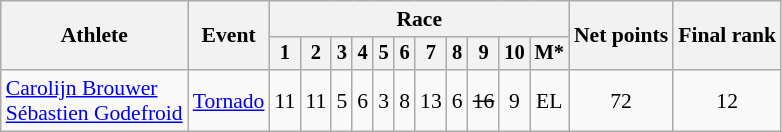<table class="wikitable" style="font-size:90%">
<tr>
<th rowspan="2">Athlete</th>
<th rowspan="2">Event</th>
<th colspan=11>Race</th>
<th rowspan=2>Net points</th>
<th rowspan=2>Final rank</th>
</tr>
<tr style="font-size:95%">
<th>1</th>
<th>2</th>
<th>3</th>
<th>4</th>
<th>5</th>
<th>6</th>
<th>7</th>
<th>8</th>
<th>9</th>
<th>10</th>
<th>M*</th>
</tr>
<tr align=center>
<td align=left><a href='#'>Carolijn Brouwer</a> <br> <a href='#'>Sébastien Godefroid</a></td>
<td align=left><a href='#'>Tornado</a></td>
<td>11</td>
<td>11</td>
<td>5</td>
<td>6</td>
<td>3</td>
<td>8</td>
<td>13</td>
<td>6</td>
<td><s>16</s></td>
<td>9</td>
<td>EL</td>
<td>72</td>
<td>12</td>
</tr>
</table>
